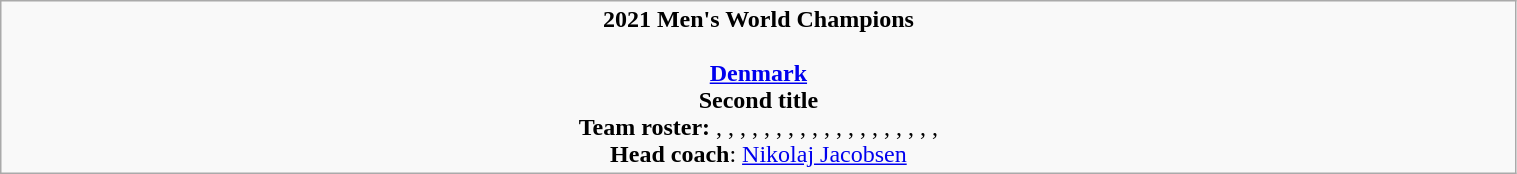<table class="wikitable" style="width: 80%;">
<tr style="text-align: center;">
<td><strong>2021 Men's World Champions</strong><br><br><strong><a href='#'>Denmark</a></strong><br><strong>Second title</strong><br><strong>Team roster:</strong> , , , , , , , , , , , , , , , , , , , <br><strong>Head coach</strong>: <a href='#'>Nikolaj Jacobsen</a></td>
</tr>
</table>
